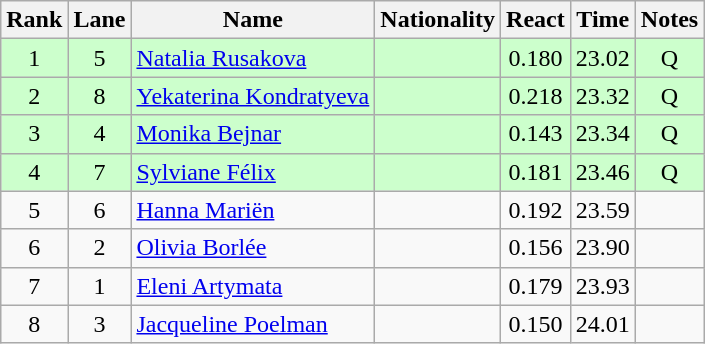<table class="wikitable sortable" style="text-align:center">
<tr>
<th>Rank</th>
<th>Lane</th>
<th>Name</th>
<th>Nationality</th>
<th>React</th>
<th>Time</th>
<th>Notes</th>
</tr>
<tr bgcolor=ccffcc>
<td>1</td>
<td>5</td>
<td align="left"><a href='#'>Natalia Rusakova</a></td>
<td align=left></td>
<td>0.180</td>
<td>23.02</td>
<td>Q</td>
</tr>
<tr bgcolor=ccffcc>
<td>2</td>
<td>8</td>
<td align="left"><a href='#'>Yekaterina Kondratyeva</a></td>
<td align=left></td>
<td>0.218</td>
<td>23.32</td>
<td>Q</td>
</tr>
<tr bgcolor=ccffcc>
<td>3</td>
<td>4</td>
<td align="left"><a href='#'>Monika Bejnar</a></td>
<td align=left></td>
<td>0.143</td>
<td>23.34</td>
<td>Q</td>
</tr>
<tr bgcolor=ccffcc>
<td>4</td>
<td>7</td>
<td align="left"><a href='#'>Sylviane Félix</a></td>
<td align=left></td>
<td>0.181</td>
<td>23.46</td>
<td>Q</td>
</tr>
<tr>
<td>5</td>
<td>6</td>
<td align="left"><a href='#'>Hanna Mariën</a></td>
<td align=left></td>
<td>0.192</td>
<td>23.59</td>
<td></td>
</tr>
<tr>
<td>6</td>
<td>2</td>
<td align="left"><a href='#'>Olivia Borlée</a></td>
<td align=left></td>
<td>0.156</td>
<td>23.90</td>
<td></td>
</tr>
<tr>
<td>7</td>
<td>1</td>
<td align="left"><a href='#'>Eleni Artymata</a></td>
<td align=left></td>
<td>0.179</td>
<td>23.93</td>
<td></td>
</tr>
<tr>
<td>8</td>
<td>3</td>
<td align="left"><a href='#'>Jacqueline Poelman</a></td>
<td align=left></td>
<td>0.150</td>
<td>24.01</td>
<td></td>
</tr>
</table>
